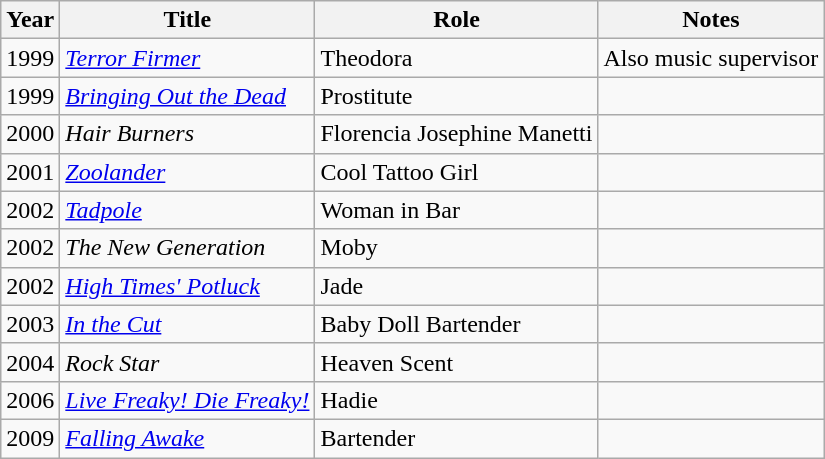<table class="wikitable sortable">
<tr>
<th>Year</th>
<th>Title</th>
<th>Role</th>
<th>Notes</th>
</tr>
<tr>
<td>1999</td>
<td><em><a href='#'>Terror Firmer</a></em></td>
<td>Theodora</td>
<td>Also music supervisor</td>
</tr>
<tr>
<td>1999</td>
<td><em><a href='#'>Bringing Out the Dead</a></em></td>
<td>Prostitute</td>
<td></td>
</tr>
<tr>
<td>2000</td>
<td><em>Hair Burners</em></td>
<td>Florencia Josephine Manetti</td>
<td></td>
</tr>
<tr>
<td>2001</td>
<td><em><a href='#'>Zoolander</a></em></td>
<td>Cool Tattoo Girl</td>
<td></td>
</tr>
<tr>
<td>2002</td>
<td><a href='#'><em>Tadpole</em></a></td>
<td>Woman in Bar</td>
<td></td>
</tr>
<tr>
<td>2002</td>
<td><em>The New Generation</em></td>
<td>Moby</td>
<td></td>
</tr>
<tr>
<td>2002</td>
<td><em><a href='#'>High Times' Potluck</a></em></td>
<td>Jade</td>
<td></td>
</tr>
<tr>
<td>2003</td>
<td><a href='#'><em>In the Cut</em></a></td>
<td>Baby Doll Bartender</td>
<td></td>
</tr>
<tr>
<td>2004</td>
<td><em>Rock Star</em></td>
<td>Heaven Scent</td>
<td></td>
</tr>
<tr>
<td>2006</td>
<td><em><a href='#'>Live Freaky! Die Freaky!</a></em></td>
<td>Hadie</td>
<td></td>
</tr>
<tr>
<td>2009</td>
<td><a href='#'><em>Falling Awake</em></a></td>
<td>Bartender</td>
<td></td>
</tr>
</table>
